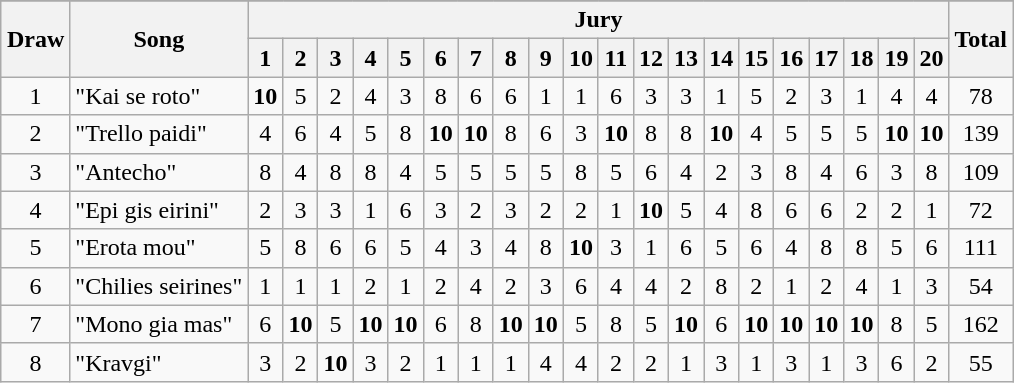<table class="wikitable plainrowheaders" style="margin: 1em auto 1em auto; text-align:center;">
<tr>
</tr>
<tr>
<th rowspan="2">Draw</th>
<th rowspan="2">Song</th>
<th colspan="20">Jury</th>
<th rowspan="2">Total</th>
</tr>
<tr>
<th>1</th>
<th>2</th>
<th>3</th>
<th>4</th>
<th>5</th>
<th>6</th>
<th>7</th>
<th>8</th>
<th>9</th>
<th>10</th>
<th>11</th>
<th>12</th>
<th>13</th>
<th>14</th>
<th>15</th>
<th>16</th>
<th>17</th>
<th>18</th>
<th>19</th>
<th>20</th>
</tr>
<tr>
<td>1</td>
<td align="left">"Kai se roto"</td>
<td><strong>10</strong></td>
<td>5</td>
<td>2</td>
<td>4</td>
<td>3</td>
<td>8</td>
<td>6</td>
<td>6</td>
<td>1</td>
<td>1</td>
<td>6</td>
<td>3</td>
<td>3</td>
<td>1</td>
<td>5</td>
<td>2</td>
<td>3</td>
<td>1</td>
<td>4</td>
<td>4</td>
<td>78</td>
</tr>
<tr>
<td>2</td>
<td align="left">"Trello paidi"</td>
<td>4</td>
<td>6</td>
<td>4</td>
<td>5</td>
<td>8</td>
<td><strong>10</strong></td>
<td><strong>10</strong></td>
<td>8</td>
<td>6</td>
<td>3</td>
<td><strong>10</strong></td>
<td>8</td>
<td>8</td>
<td><strong>10</strong></td>
<td>4</td>
<td>5</td>
<td>5</td>
<td>5</td>
<td><strong>10</strong></td>
<td><strong>10</strong></td>
<td>139</td>
</tr>
<tr>
<td>3</td>
<td align="left">"Antecho"</td>
<td>8</td>
<td>4</td>
<td>8</td>
<td>8</td>
<td>4</td>
<td>5</td>
<td>5</td>
<td>5</td>
<td>5</td>
<td>8</td>
<td>5</td>
<td>6</td>
<td>4</td>
<td>2</td>
<td>3</td>
<td>8</td>
<td>4</td>
<td>6</td>
<td>3</td>
<td>8</td>
<td>109</td>
</tr>
<tr>
<td>4</td>
<td align="left">"Epi gis eirini"</td>
<td>2</td>
<td>3</td>
<td>3</td>
<td>1</td>
<td>6</td>
<td>3</td>
<td>2</td>
<td>3</td>
<td>2</td>
<td>2</td>
<td>1</td>
<td><strong>10</strong></td>
<td>5</td>
<td>4</td>
<td>8</td>
<td>6</td>
<td>6</td>
<td>2</td>
<td>2</td>
<td>1</td>
<td>72</td>
</tr>
<tr>
<td>5</td>
<td align="left">"Erota mou"</td>
<td>5</td>
<td>8</td>
<td>6</td>
<td>6</td>
<td>5</td>
<td>4</td>
<td>3</td>
<td>4</td>
<td>8</td>
<td><strong>10</strong></td>
<td>3</td>
<td>1</td>
<td>6</td>
<td>5</td>
<td>6</td>
<td>4</td>
<td>8</td>
<td>8</td>
<td>5</td>
<td>6</td>
<td>111</td>
</tr>
<tr>
<td>6</td>
<td align="left">"Chilies seirines"</td>
<td>1</td>
<td>1</td>
<td>1</td>
<td>2</td>
<td>1</td>
<td>2</td>
<td>4</td>
<td>2</td>
<td>3</td>
<td>6</td>
<td>4</td>
<td>4</td>
<td>2</td>
<td>8</td>
<td>2</td>
<td>1</td>
<td>2</td>
<td>4</td>
<td>1</td>
<td>3</td>
<td>54</td>
</tr>
<tr>
<td>7</td>
<td align="left">"Mono gia mas"</td>
<td>6</td>
<td><strong>10</strong></td>
<td>5</td>
<td><strong>10</strong></td>
<td><strong>10</strong></td>
<td>6</td>
<td>8</td>
<td><strong>10</strong></td>
<td><strong>10</strong></td>
<td>5</td>
<td>8</td>
<td>5</td>
<td><strong>10</strong></td>
<td>6</td>
<td><strong>10</strong></td>
<td><strong>10</strong></td>
<td><strong>10</strong></td>
<td><strong>10</strong></td>
<td>8</td>
<td>5</td>
<td>162</td>
</tr>
<tr>
<td>8</td>
<td align="left">"Kravgi"</td>
<td>3</td>
<td>2</td>
<td><strong>10</strong></td>
<td>3</td>
<td>2</td>
<td>1</td>
<td>1</td>
<td>1</td>
<td>4</td>
<td>4</td>
<td>2</td>
<td>2</td>
<td>1</td>
<td>3</td>
<td>1</td>
<td>3</td>
<td>1</td>
<td>3</td>
<td>6</td>
<td>2</td>
<td>55</td>
</tr>
</table>
